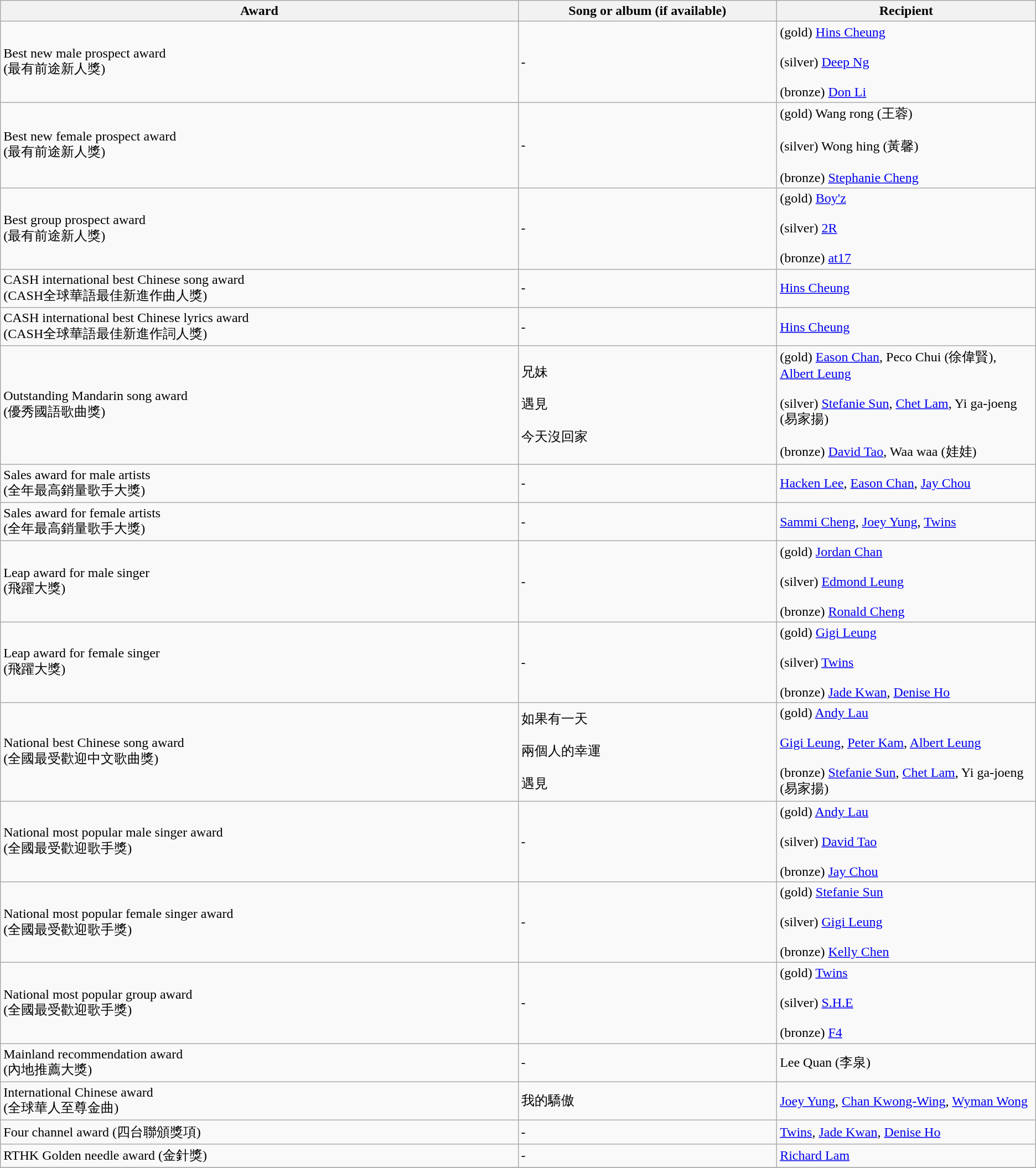<table class="wikitable">
<tr>
<th width=40%>Award</th>
<th width=20%>Song or album (if available)</th>
<th width=20%>Recipient</th>
</tr>
<tr>
<td>Best new male prospect award<br>(最有前途新人獎)</td>
<td>-</td>
<td>(gold) <a href='#'>Hins Cheung</a><br><br>(silver) <a href='#'>Deep Ng</a><br><br>(bronze) <a href='#'>Don Li</a></td>
</tr>
<tr>
<td>Best new female prospect award<br>(最有前途新人獎)</td>
<td>-</td>
<td>(gold) Wang rong (王蓉)<br><br>(silver) Wong hing (黃馨)<br><br>(bronze) <a href='#'>Stephanie Cheng</a></td>
</tr>
<tr>
<td>Best group prospect award<br>(最有前途新人獎)</td>
<td>-</td>
<td>(gold) <a href='#'>Boy'z</a><br><br>(silver) <a href='#'>2R</a><br><br>(bronze) <a href='#'>at17</a></td>
</tr>
<tr>
<td>CASH international best Chinese song award<br>(CASH全球華語最佳新進作曲人獎)</td>
<td>-</td>
<td><a href='#'>Hins Cheung</a></td>
</tr>
<tr>
<td>CASH international best Chinese lyrics award<br>(CASH全球華語最佳新進作詞人獎)</td>
<td>-</td>
<td><a href='#'>Hins Cheung</a></td>
</tr>
<tr>
<td>Outstanding Mandarin song award<br>(優秀國語歌曲獎)</td>
<td>兄妹<br><br>遇見<br><br>今天沒回家</td>
<td>(gold) <a href='#'>Eason Chan</a>, Peco Chui (徐偉賢), <a href='#'>Albert Leung</a><br><br>(silver) <a href='#'>Stefanie Sun</a>, <a href='#'>Chet Lam</a>, Yi ga-joeng (易家揚)<br><br>(bronze) <a href='#'>David Tao</a>, Waa waa (娃娃)</td>
</tr>
<tr>
<td>Sales award for male artists<br>(全年最高銷量歌手大獎)</td>
<td>-</td>
<td><a href='#'>Hacken Lee</a>, <a href='#'>Eason Chan</a>, <a href='#'>Jay Chou</a></td>
</tr>
<tr>
<td>Sales award for female artists<br>(全年最高銷量歌手大獎)</td>
<td>-</td>
<td><a href='#'>Sammi Cheng</a>, <a href='#'>Joey Yung</a>, <a href='#'>Twins</a></td>
</tr>
<tr>
<td>Leap award for male singer<br>(飛躍大獎)</td>
<td>-</td>
<td>(gold) <a href='#'>Jordan Chan</a><br><br>(silver) <a href='#'>Edmond Leung</a><br><br>(bronze) <a href='#'>Ronald Cheng</a></td>
</tr>
<tr>
<td>Leap award for female singer<br>(飛躍大獎)</td>
<td>-</td>
<td>(gold) <a href='#'>Gigi Leung</a><br><br>(silver) <a href='#'>Twins</a><br><br>(bronze) <a href='#'>Jade Kwan</a>, <a href='#'>Denise Ho</a></td>
</tr>
<tr>
<td>National best Chinese song award<br>(全國最受歡迎中文歌曲獎)</td>
<td>如果有一天<br><br>兩個人的幸運<br><br>遇見</td>
<td>(gold) <a href='#'>Andy Lau</a><br><br><a href='#'>Gigi Leung</a>, <a href='#'>Peter Kam</a>, <a href='#'>Albert Leung</a><br><br>(bronze) <a href='#'>Stefanie Sun</a>, <a href='#'>Chet Lam</a>, Yi ga-joeng (易家揚)</td>
</tr>
<tr>
<td>National most popular male singer award<br>(全國最受歡迎歌手獎)</td>
<td>-</td>
<td>(gold) <a href='#'>Andy Lau</a><br><br>(silver) <a href='#'>David Tao</a><br><br>(bronze) <a href='#'>Jay Chou</a></td>
</tr>
<tr>
<td>National most popular female singer award<br>(全國最受歡迎歌手獎)</td>
<td>-</td>
<td>(gold) <a href='#'>Stefanie Sun</a><br><br>(silver) <a href='#'>Gigi Leung</a><br><br>(bronze) <a href='#'>Kelly Chen</a></td>
</tr>
<tr>
<td>National most popular group award<br>(全國最受歡迎歌手獎)</td>
<td>-</td>
<td>(gold) <a href='#'>Twins</a><br><br>(silver) <a href='#'>S.H.E</a><br><br>(bronze) <a href='#'>F4</a></td>
</tr>
<tr>
<td>Mainland recommendation award<br>(內地推薦大獎)</td>
<td>-</td>
<td>Lee Quan (李泉)</td>
</tr>
<tr>
<td>International Chinese award<br>(全球華人至尊金曲)</td>
<td>我的驕傲</td>
<td><a href='#'>Joey Yung</a>, <a href='#'>Chan Kwong-Wing</a>, <a href='#'>Wyman Wong</a></td>
</tr>
<tr>
<td>Four channel award (四台聯頒獎項)</td>
<td>-</td>
<td><a href='#'>Twins</a>, <a href='#'>Jade Kwan</a>, <a href='#'>Denise Ho</a></td>
</tr>
<tr>
<td>RTHK Golden needle award (金針獎)</td>
<td>-</td>
<td><a href='#'>Richard Lam</a></td>
</tr>
<tr>
</tr>
</table>
